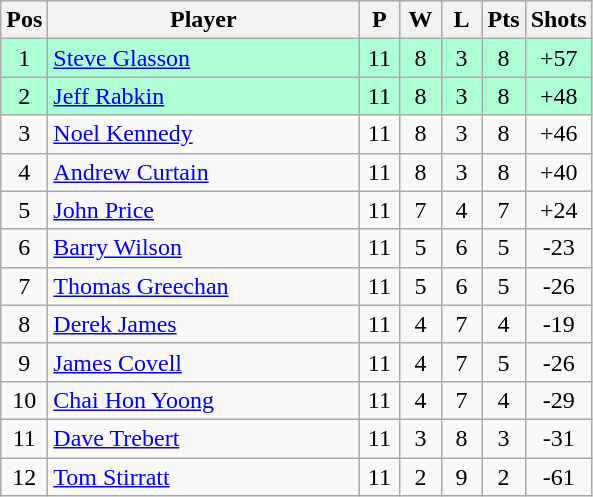<table class="wikitable" style="font-size: 100%">
<tr>
<th width=20>Pos</th>
<th width=200>Player</th>
<th width=20>P</th>
<th width=20>W</th>
<th width=20>L</th>
<th width=20>Pts</th>
<th width=30>Shots</th>
</tr>
<tr align=center style="background: #ADFFD6;">
<td>1</td>
<td align="left"> <a href='#'>Steve Glasson</a></td>
<td>11</td>
<td>8</td>
<td>3</td>
<td>8</td>
<td>+57</td>
</tr>
<tr align=center style="background: #ADFFD6;">
<td>2</td>
<td align="left"> <a href='#'>Jeff Rabkin</a></td>
<td>11</td>
<td>8</td>
<td>3</td>
<td>8</td>
<td>+48</td>
</tr>
<tr align=center>
<td>3</td>
<td align="left"> <a href='#'>Noel Kennedy</a></td>
<td>11</td>
<td>8</td>
<td>3</td>
<td>8</td>
<td>+46</td>
</tr>
<tr align=center>
<td>4</td>
<td align="left"> <a href='#'>Andrew Curtain</a></td>
<td>11</td>
<td>8</td>
<td>3</td>
<td>8</td>
<td>+40</td>
</tr>
<tr align=center>
<td>5</td>
<td align="left"> <a href='#'>John Price</a></td>
<td>11</td>
<td>7</td>
<td>4</td>
<td>7</td>
<td>+24</td>
</tr>
<tr align=center>
<td>6</td>
<td align="left"> <a href='#'>Barry Wilson</a></td>
<td>11</td>
<td>5</td>
<td>6</td>
<td>5</td>
<td>-23</td>
</tr>
<tr align=center>
<td>7</td>
<td align="left"> <a href='#'>Thomas Greechan</a></td>
<td>11</td>
<td>5</td>
<td>6</td>
<td>5</td>
<td>-26</td>
</tr>
<tr align=center>
<td>8</td>
<td align="left"> <a href='#'>Derek James</a></td>
<td>11</td>
<td>4</td>
<td>7</td>
<td>4</td>
<td>-19</td>
</tr>
<tr align=center>
<td>9</td>
<td align="left"> <a href='#'>James Covell</a></td>
<td>11</td>
<td>4</td>
<td>7</td>
<td>5</td>
<td>-26</td>
</tr>
<tr align=center>
<td>10</td>
<td align="left"> <a href='#'>Chai Hon Yoong</a></td>
<td>11</td>
<td>4</td>
<td>7</td>
<td>4</td>
<td>-29</td>
</tr>
<tr align=center>
<td>11</td>
<td align="left"> <a href='#'>Dave Trebert</a></td>
<td>11</td>
<td>3</td>
<td>8</td>
<td>3</td>
<td>-31</td>
</tr>
<tr align=center>
<td>12</td>
<td align="left"> <a href='#'>Tom Stirratt</a></td>
<td>11</td>
<td>2</td>
<td>9</td>
<td>2</td>
<td>-61</td>
</tr>
</table>
